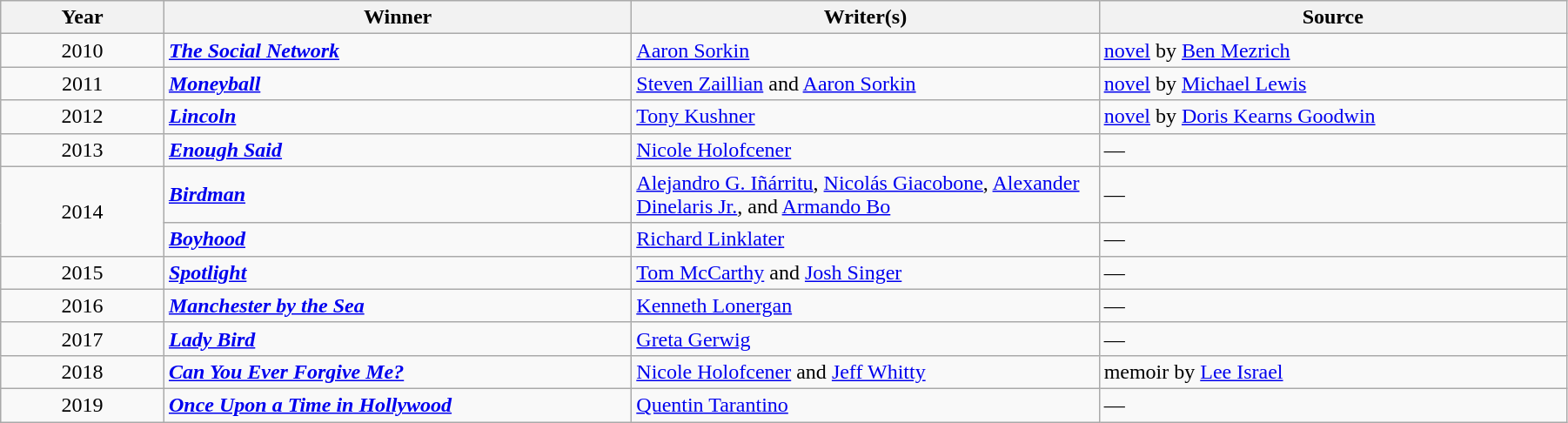<table class="wikitable" width="95%" cellpadding="5">
<tr>
<th width="100"><strong>Year</strong></th>
<th width="300"><strong>Winner</strong></th>
<th width="300"><strong>Writer(s)</strong></th>
<th width="300"><strong>Source</strong></th>
</tr>
<tr>
<td style="text-align:center;">2010</td>
<td><strong><em><a href='#'>The Social Network</a></em></strong></td>
<td><a href='#'>Aaron Sorkin</a></td>
<td><a href='#'>novel</a> by <a href='#'>Ben Mezrich</a></td>
</tr>
<tr>
<td style="text-align:center;">2011</td>
<td><strong><em><a href='#'>Moneyball</a></em></strong></td>
<td><a href='#'>Steven Zaillian</a> and <a href='#'>Aaron Sorkin</a></td>
<td><a href='#'>novel</a> by <a href='#'>Michael Lewis</a></td>
</tr>
<tr>
<td style="text-align:center;">2012</td>
<td><strong><em><a href='#'>Lincoln</a></em></strong></td>
<td><a href='#'>Tony Kushner</a></td>
<td><a href='#'>novel</a> by <a href='#'>Doris Kearns Goodwin</a></td>
</tr>
<tr>
<td style="text-align:center;">2013</td>
<td><strong><em><a href='#'>Enough Said</a></em></strong></td>
<td><a href='#'>Nicole Holofcener</a></td>
<td>—</td>
</tr>
<tr>
<td rowspan="2" style="text-align:center;">2014</td>
<td><strong><em><a href='#'>Birdman</a></em></strong></td>
<td><a href='#'>Alejandro G. Iñárritu</a>, <a href='#'>Nicolás Giacobone</a>, <a href='#'>Alexander Dinelaris Jr.</a>, and <a href='#'>Armando Bo</a></td>
<td>—</td>
</tr>
<tr>
<td><strong><em><a href='#'>Boyhood</a></em></strong></td>
<td><a href='#'>Richard Linklater</a></td>
<td>—</td>
</tr>
<tr>
<td style="text-align:center;">2015</td>
<td><strong><em><a href='#'>Spotlight</a></em></strong></td>
<td><a href='#'>Tom McCarthy</a> and <a href='#'>Josh Singer</a></td>
<td>—</td>
</tr>
<tr>
<td style="text-align:center;">2016</td>
<td><strong><em><a href='#'>Manchester by the Sea</a></em></strong></td>
<td><a href='#'>Kenneth Lonergan</a></td>
<td>—</td>
</tr>
<tr>
<td style="text-align:center;">2017</td>
<td><strong><em><a href='#'>Lady Bird</a></em></strong></td>
<td><a href='#'>Greta Gerwig</a></td>
<td>—</td>
</tr>
<tr>
<td style="text-align:center;">2018</td>
<td><strong><em><a href='#'>Can You Ever Forgive Me?</a></em></strong></td>
<td><a href='#'>Nicole Holofcener</a> and <a href='#'>Jeff Whitty</a></td>
<td>memoir by <a href='#'>Lee Israel</a></td>
</tr>
<tr>
<td style="text-align:center;">2019</td>
<td><strong><em><a href='#'>Once Upon a Time in Hollywood</a></em></strong></td>
<td><a href='#'>Quentin Tarantino</a></td>
<td>—</td>
</tr>
</table>
